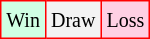<table class="wikitable">
<tr>
<td style="background-color: #d0ffe3; border:1px solid red;"><small>Win</small></td>
<td style="background-color: #f3f3f3; border:1px solid red;"><small>Draw</small></td>
<td style="background-color: #ffd0e3; border:1px solid red;"><small>Loss</small></td>
</tr>
</table>
